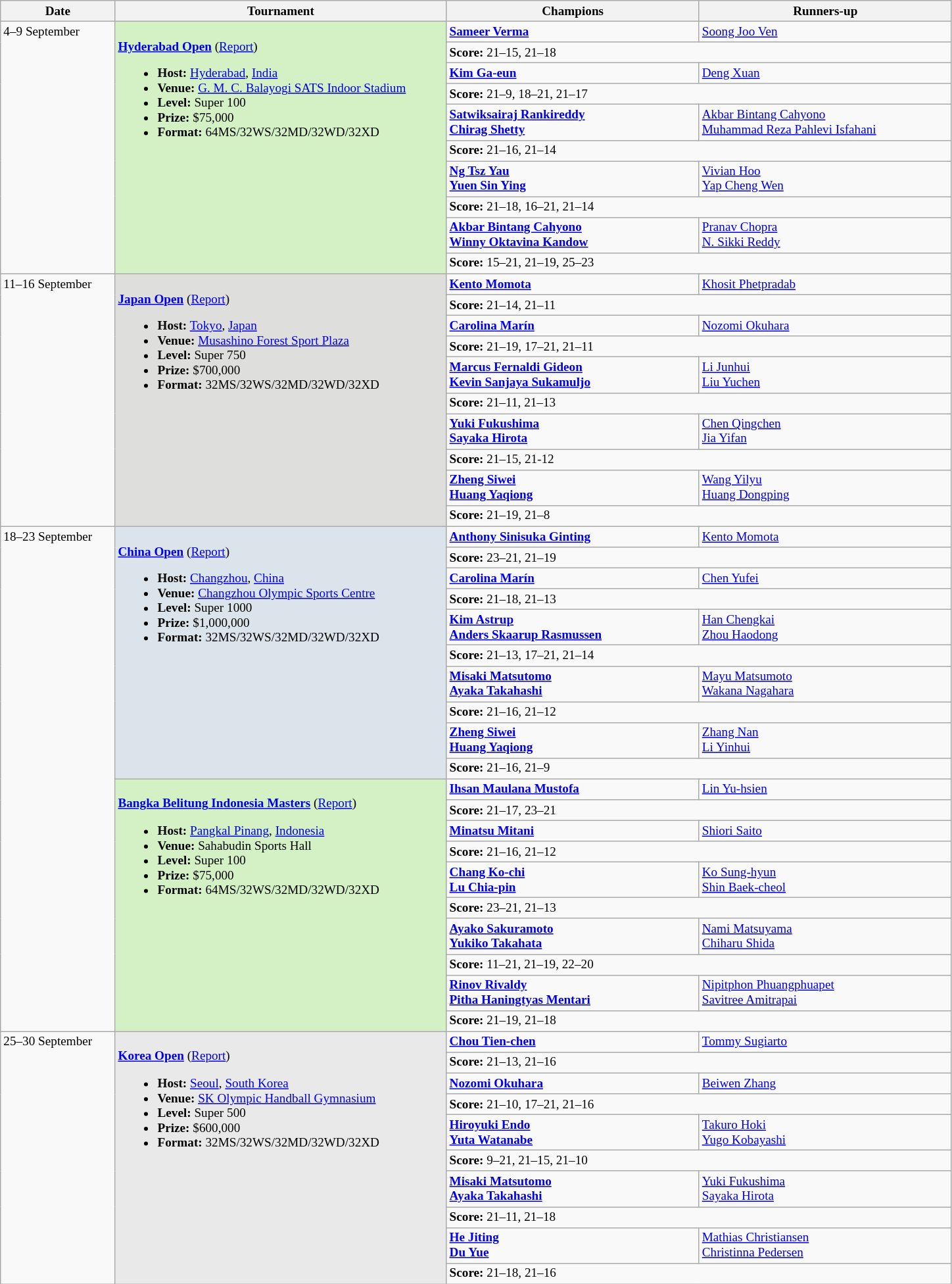<table class=wikitable style=font-size:80%>
<tr>
<th width=110>Date</th>
<th width=330>Tournament</th>
<th width=250>Champions</th>
<th width=250>Runners-up</th>
</tr>
<tr valign=top>
<td rowspan=10>4–9 September</td>
<td style="background:#D4F1C5;" rowspan="10"><br><strong><a href='#'>Hyderabad Open</a></strong> (<a href='#'>Report</a>)<ul><li><strong>Host:</strong> <a href='#'>Hyderabad</a>, <a href='#'>India</a></li><li><strong>Venue:</strong> <a href='#'>G. M. C. Balayogi SATS Indoor Stadium</a></li><li><strong>Level:</strong> Super 100</li><li><strong>Prize:</strong> $75,000</li><li><strong>Format:</strong> 64MS/32WS/32MD/32WD/32XD</li></ul></td>
<td><strong> <a href='#'>Sameer Verma</a></strong></td>
<td> <a href='#'>Soong Joo Ven</a></td>
</tr>
<tr>
<td colspan=2><strong>Score:</strong> 21–15, 21–18</td>
</tr>
<tr valign=top>
<td><strong> <a href='#'>Kim Ga-eun</a></strong></td>
<td> <a href='#'>Deng Xuan</a></td>
</tr>
<tr>
<td colspan=2><strong>Score:</strong> 21–9, 18–21, 21–17</td>
</tr>
<tr valign=top>
<td><strong> <a href='#'>Satwiksairaj Rankireddy</a><br> <a href='#'>Chirag Shetty</a></strong></td>
<td> <a href='#'>Akbar Bintang Cahyono</a><br> <a href='#'>Muhammad Reza Pahlevi Isfahani</a></td>
</tr>
<tr>
<td colspan=2><strong>Score:</strong> 21–16, 21–14</td>
</tr>
<tr valign=top>
<td><strong> <a href='#'>Ng Tsz Yau</a><br> <a href='#'>Yuen Sin Ying</a></strong></td>
<td> <a href='#'>Vivian Hoo</a><br> <a href='#'>Yap Cheng Wen</a></td>
</tr>
<tr>
<td colspan=2><strong>Score:</strong> 21–18, 16–21, 21–14</td>
</tr>
<tr valign=top>
<td><strong> <a href='#'>Akbar Bintang Cahyono</a><br> <a href='#'>Winny Oktavina Kandow</a></strong></td>
<td> <a href='#'>Pranav Chopra</a><br> <a href='#'>N. Sikki Reddy</a></td>
</tr>
<tr>
<td colspan=2><strong>Score:</strong> 15–21, 21–19, 25–23</td>
</tr>
<tr valign=top>
<td rowspan=10>11–16 September</td>
<td style="background:#DEDEDC;" rowspan="10"><br><strong><a href='#'>Japan Open</a></strong> (<a href='#'>Report</a>)<ul><li><strong>Host:</strong> <a href='#'>Tokyo</a>, <a href='#'>Japan</a></li><li><strong>Venue:</strong> <a href='#'>Musashino Forest Sport Plaza</a></li><li><strong>Level:</strong> Super 750</li><li><strong>Prize:</strong> $700,000</li><li><strong>Format:</strong> 32MS/32WS/32MD/32WD/32XD</li></ul></td>
<td><strong> <a href='#'>Kento Momota</a></strong></td>
<td> <a href='#'>Khosit Phetpradab</a></td>
</tr>
<tr>
<td colspan=2><strong>Score:</strong> 21–14, 21–11</td>
</tr>
<tr valign=top>
<td><strong> <a href='#'>Carolina Marín</a></strong></td>
<td> <a href='#'>Nozomi Okuhara</a></td>
</tr>
<tr>
<td colspan=2><strong>Score:</strong> 21–19, 17–21, 21–11</td>
</tr>
<tr valign=top>
<td><strong> <a href='#'>Marcus Fernaldi Gideon</a><br> <a href='#'>Kevin Sanjaya Sukamuljo</a></strong></td>
<td> <a href='#'>Li Junhui</a><br> <a href='#'>Liu Yuchen</a></td>
</tr>
<tr>
<td colspan=2><strong>Score:</strong> 21–11, 21–13</td>
</tr>
<tr valign=top>
<td><strong> <a href='#'>Yuki Fukushima</a><br> <a href='#'>Sayaka Hirota</a></strong></td>
<td> <a href='#'>Chen Qingchen</a><br> <a href='#'>Jia Yifan</a></td>
</tr>
<tr>
<td colspan=2><strong>Score:</strong> 21–15, 21-12</td>
</tr>
<tr valign=top>
<td><strong> <a href='#'>Zheng Siwei</a><br> <a href='#'>Huang Yaqiong</a></strong></td>
<td> <a href='#'>Wang Yilyu</a><br> <a href='#'>Huang Dongping</a></td>
</tr>
<tr>
<td colspan=2><strong>Score:</strong> 21–19, 21–8</td>
</tr>
<tr valign=top>
<td rowspan=20>18–23 September</td>
<td style="background:#DAE4EA;" rowspan="10"><br><strong><a href='#'>China Open</a></strong> (<a href='#'>Report</a>)<ul><li><strong>Host:</strong> <a href='#'>Changzhou</a>, <a href='#'>China</a></li><li><strong>Venue:</strong> <a href='#'>Changzhou Olympic Sports Centre</a></li><li><strong>Level:</strong> Super 1000</li><li><strong>Prize:</strong> $1,000,000</li><li><strong>Format:</strong> 32MS/32WS/32MD/32WD/32XD</li></ul></td>
<td><strong> <a href='#'>Anthony Sinisuka Ginting</a></strong></td>
<td> <a href='#'>Kento Momota</a></td>
</tr>
<tr>
<td colspan=2><strong>Score:</strong> 23–21, 21–19</td>
</tr>
<tr valign=top>
<td><strong> <a href='#'>Carolina Marín</a></strong></td>
<td> <a href='#'>Chen Yufei</a></td>
</tr>
<tr>
<td colspan=2><strong>Score:</strong>  21–18, 21–13</td>
</tr>
<tr valign=top>
<td><strong> <a href='#'>Kim Astrup</a><br> <a href='#'>Anders Skaarup Rasmussen</a></strong></td>
<td> <a href='#'>Han Chengkai</a><br> <a href='#'>Zhou Haodong</a></td>
</tr>
<tr>
<td colspan=2><strong>Score:</strong> 21–13, 17–21, 21–14</td>
</tr>
<tr valign=top>
<td><strong> <a href='#'>Misaki Matsutomo</a><br> <a href='#'>Ayaka Takahashi</a></strong></td>
<td> <a href='#'>Mayu Matsumoto</a><br> <a href='#'>Wakana Nagahara</a></td>
</tr>
<tr>
<td colspan=2><strong>Score:</strong> 21–16, 21–12</td>
</tr>
<tr valign=top>
<td><strong> <a href='#'>Zheng Siwei</a><br> <a href='#'>Huang Yaqiong</a></strong></td>
<td> <a href='#'>Zhang Nan</a><br> <a href='#'>Li Yinhui</a></td>
</tr>
<tr>
<td colspan=2><strong>Score:</strong> 21–16, 21–9</td>
</tr>
<tr valign=top>
<td style="background:#D4F1C5;" rowspan="10"><br><strong><a href='#'>Bangka Belitung Indonesia Masters</a></strong> (<a href='#'>Report</a>)<ul><li><strong>Host:</strong> <a href='#'>Pangkal Pinang</a>, <a href='#'>Indonesia</a></li><li><strong>Venue:</strong> Sahabudin Sports Hall</li><li><strong>Level:</strong> Super 100</li><li><strong>Prize:</strong> $75,000</li><li><strong>Format:</strong> 64MS/32WS/32MD/32WD/32XD</li></ul></td>
<td><strong> <a href='#'>Ihsan Maulana Mustofa</a></strong></td>
<td> <a href='#'>Lin Yu-hsien</a></td>
</tr>
<tr>
<td colspan=2><strong>Score:</strong> 21–17, 23–21</td>
</tr>
<tr valign=top>
<td><strong> <a href='#'>Minatsu Mitani</a></strong></td>
<td> <a href='#'>Shiori Saito</a></td>
</tr>
<tr>
<td colspan=2><strong>Score:</strong> 21–16, 21–12</td>
</tr>
<tr valign=top>
<td><strong> <a href='#'>Chang Ko-chi</a><br> <a href='#'>Lu Chia-pin</a></strong></td>
<td> <a href='#'>Ko Sung-hyun</a><br> <a href='#'>Shin Baek-cheol</a></td>
</tr>
<tr>
<td colspan=2><strong>Score:</strong> 23–21, 21–13</td>
</tr>
<tr valign=top>
<td><strong> <a href='#'>Ayako Sakuramoto</a><br> <a href='#'>Yukiko Takahata</a></strong></td>
<td> <a href='#'>Nami Matsuyama</a><br> <a href='#'>Chiharu Shida</a></td>
</tr>
<tr>
<td colspan=2><strong>Score:</strong> 11–21, 21–19, 22–20</td>
</tr>
<tr valign=top>
<td><strong> <a href='#'>Rinov Rivaldy</a><br> <a href='#'>Pitha Haningtyas Mentari</a></strong></td>
<td> <a href='#'>Nipitphon Phuangphuapet</a><br> <a href='#'>Savitree Amitrapai</a></td>
</tr>
<tr>
<td colspan=2><strong>Score:</strong> 21–19, 21–18</td>
</tr>
<tr valign=top>
<td rowspan=10>25–30 September</td>
<td style="background:#E9E9E9;" rowspan="10"><br><strong><a href='#'>Korea Open</a></strong> (<a href='#'>Report</a>)<ul><li><strong>Host:</strong> <a href='#'>Seoul</a>, <a href='#'>South Korea</a></li><li><strong>Venue:</strong> <a href='#'>SK Olympic Handball Gymnasium</a></li><li><strong>Level:</strong> Super 500</li><li><strong>Prize:</strong> $600,000</li><li><strong>Format:</strong> 32MS/32WS/32MD/32WD/32XD</li></ul></td>
<td><strong> <a href='#'>Chou Tien-chen</a></strong></td>
<td> <a href='#'>Tommy Sugiarto</a></td>
</tr>
<tr>
<td colspan=2><strong>Score:</strong> 21–13, 21–16</td>
</tr>
<tr valign=top>
<td><strong> <a href='#'>Nozomi Okuhara</a></strong></td>
<td> <a href='#'>Beiwen Zhang</a></td>
</tr>
<tr>
<td colspan=2><strong>Score:</strong> 21–10, 17–21, 21–16</td>
</tr>
<tr valign=top>
<td><strong> <a href='#'>Hiroyuki Endo</a><br> <a href='#'>Yuta Watanabe</a></strong></td>
<td> <a href='#'>Takuro Hoki</a><br> <a href='#'>Yugo Kobayashi</a></td>
</tr>
<tr>
<td colspan=2><strong>Score:</strong> 9–21, 21–15, 21–10</td>
</tr>
<tr valign=top>
<td><strong> <a href='#'>Misaki Matsutomo</a><br> <a href='#'>Ayaka Takahashi</a></strong></td>
<td> <a href='#'>Yuki Fukushima</a><br> <a href='#'>Sayaka Hirota</a></td>
</tr>
<tr>
<td colspan=2><strong>Score:</strong> 21–11, 21–18</td>
</tr>
<tr valign=top>
<td><strong> <a href='#'>He Jiting</a><br> <a href='#'>Du Yue</a></strong></td>
<td> <a href='#'>Mathias Christiansen</a><br> <a href='#'>Christinna Pedersen</a></td>
</tr>
<tr>
<td colspan=2><strong>Score:</strong> 21–18, 21–16</td>
</tr>
</table>
